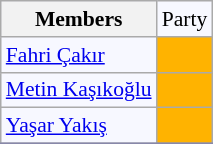<table class=wikitable style="border:1px solid #8888aa; background-color:#f7f8ff; padding:0px; font-size:90%;">
<tr>
<th>Members</th>
<td>Party</td>
</tr>
<tr>
<td><a href='#'>Fahri Çakır</a></td>
<td style="background: #ffb300"></td>
</tr>
<tr>
<td><a href='#'>Metin Kaşıkoğlu</a></td>
<td style="background: #ffb300"></td>
</tr>
<tr>
<td><a href='#'>Yaşar Yakış</a></td>
<td style="background: #ffb300"></td>
</tr>
<tr>
</tr>
</table>
